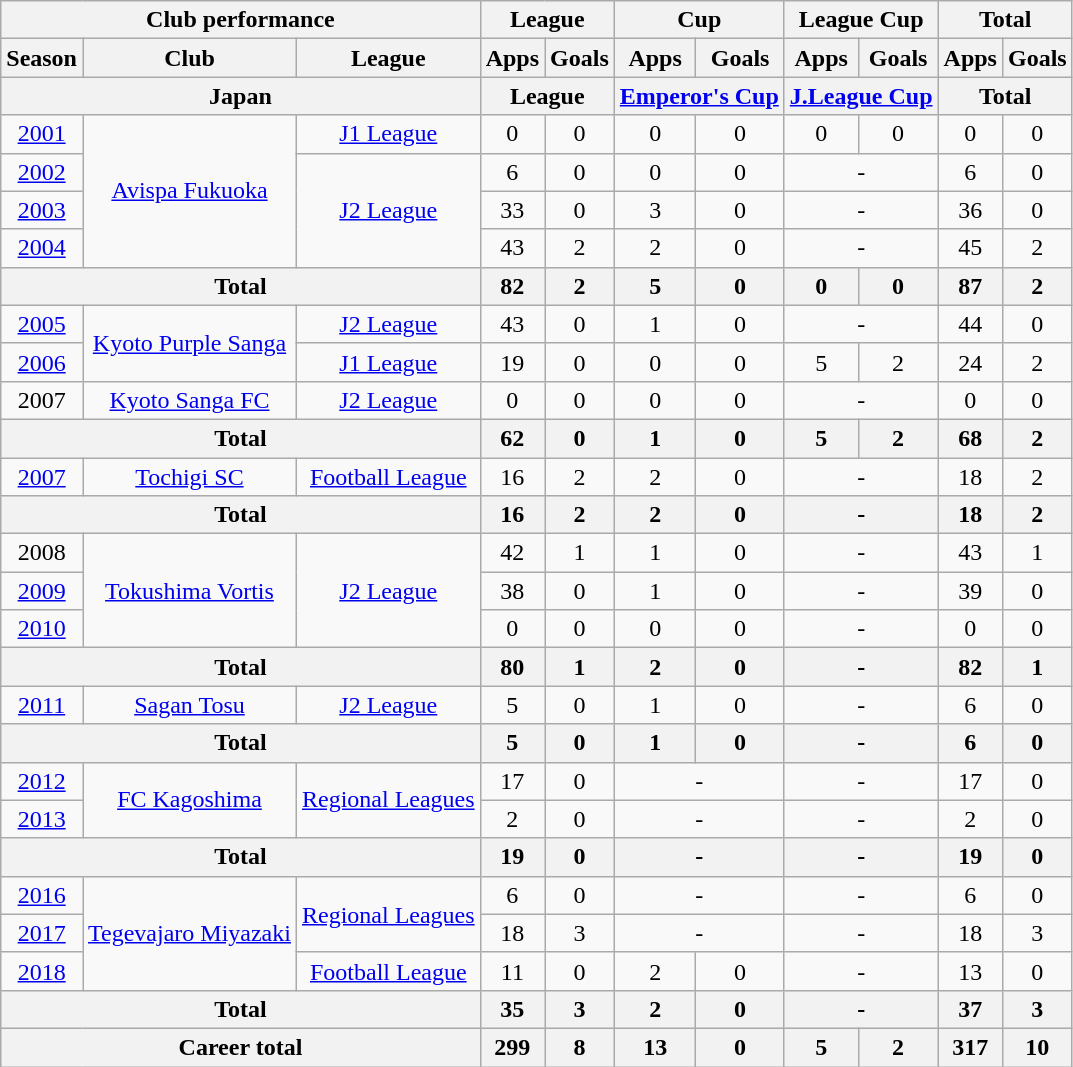<table class="wikitable" style="text-align:center;">
<tr>
<th colspan=3>Club performance</th>
<th colspan=2>League</th>
<th colspan=2>Cup</th>
<th colspan=2>League Cup</th>
<th colspan=2>Total</th>
</tr>
<tr>
<th>Season</th>
<th>Club</th>
<th>League</th>
<th>Apps</th>
<th>Goals</th>
<th>Apps</th>
<th>Goals</th>
<th>Apps</th>
<th>Goals</th>
<th>Apps</th>
<th>Goals</th>
</tr>
<tr>
<th colspan=3>Japan</th>
<th colspan=2>League</th>
<th colspan=2><a href='#'>Emperor's Cup</a></th>
<th colspan=2><a href='#'>J.League Cup</a></th>
<th colspan=2>Total</th>
</tr>
<tr>
<td><a href='#'>2001</a></td>
<td rowspan="4"><a href='#'>Avispa Fukuoka</a></td>
<td><a href='#'>J1 League</a></td>
<td>0</td>
<td>0</td>
<td>0</td>
<td>0</td>
<td>0</td>
<td>0</td>
<td>0</td>
<td>0</td>
</tr>
<tr>
<td><a href='#'>2002</a></td>
<td rowspan="3"><a href='#'>J2 League</a></td>
<td>6</td>
<td>0</td>
<td>0</td>
<td>0</td>
<td colspan="2">-</td>
<td>6</td>
<td>0</td>
</tr>
<tr>
<td><a href='#'>2003</a></td>
<td>33</td>
<td>0</td>
<td>3</td>
<td>0</td>
<td colspan="2">-</td>
<td>36</td>
<td>0</td>
</tr>
<tr>
<td><a href='#'>2004</a></td>
<td>43</td>
<td>2</td>
<td>2</td>
<td>0</td>
<td colspan="2">-</td>
<td>45</td>
<td>2</td>
</tr>
<tr>
<th colspan="3">Total</th>
<th>82</th>
<th>2</th>
<th>5</th>
<th>0</th>
<th>0</th>
<th>0</th>
<th>87</th>
<th>2</th>
</tr>
<tr>
<td><a href='#'>2005</a></td>
<td rowspan="2"><a href='#'>Kyoto Purple Sanga</a></td>
<td><a href='#'>J2 League</a></td>
<td>43</td>
<td>0</td>
<td>1</td>
<td>0</td>
<td colspan="2">-</td>
<td>44</td>
<td>0</td>
</tr>
<tr>
<td><a href='#'>2006</a></td>
<td><a href='#'>J1 League</a></td>
<td>19</td>
<td>0</td>
<td>0</td>
<td>0</td>
<td>5</td>
<td>2</td>
<td>24</td>
<td>2</td>
</tr>
<tr>
<td>2007</td>
<td><a href='#'>Kyoto Sanga FC</a></td>
<td><a href='#'>J2 League</a></td>
<td>0</td>
<td>0</td>
<td>0</td>
<td>0</td>
<td colspan="2">-</td>
<td>0</td>
<td>0</td>
</tr>
<tr>
<th colspan="3">Total</th>
<th>62</th>
<th>0</th>
<th>1</th>
<th>0</th>
<th>5</th>
<th>2</th>
<th>68</th>
<th>2</th>
</tr>
<tr>
<td><a href='#'>2007</a></td>
<td><a href='#'>Tochigi SC</a></td>
<td><a href='#'>Football League</a></td>
<td>16</td>
<td>2</td>
<td>2</td>
<td>0</td>
<td colspan="2">-</td>
<td>18</td>
<td>2</td>
</tr>
<tr>
<th colspan="3">Total</th>
<th>16</th>
<th>2</th>
<th>2</th>
<th>0</th>
<th colspan="2">-</th>
<th>18</th>
<th>2</th>
</tr>
<tr>
<td>2008</td>
<td rowspan="3"><a href='#'>Tokushima Vortis</a></td>
<td rowspan="3"><a href='#'>J2 League</a></td>
<td>42</td>
<td>1</td>
<td>1</td>
<td>0</td>
<td colspan="2">-</td>
<td>43</td>
<td>1</td>
</tr>
<tr>
<td><a href='#'>2009</a></td>
<td>38</td>
<td>0</td>
<td>1</td>
<td>0</td>
<td colspan="2">-</td>
<td>39</td>
<td>0</td>
</tr>
<tr>
<td><a href='#'>2010</a></td>
<td>0</td>
<td>0</td>
<td>0</td>
<td>0</td>
<td colspan="2">-</td>
<td>0</td>
<td>0</td>
</tr>
<tr>
<th colspan="3">Total</th>
<th>80</th>
<th>1</th>
<th>2</th>
<th>0</th>
<th colspan="2">-</th>
<th>82</th>
<th>1</th>
</tr>
<tr>
<td><a href='#'>2011</a></td>
<td><a href='#'>Sagan Tosu</a></td>
<td><a href='#'>J2 League</a></td>
<td>5</td>
<td>0</td>
<td>1</td>
<td>0</td>
<td colspan="2">-</td>
<td>6</td>
<td>0</td>
</tr>
<tr>
<th colspan="3">Total</th>
<th>5</th>
<th>0</th>
<th>1</th>
<th>0</th>
<th colspan="2">-</th>
<th>6</th>
<th>0</th>
</tr>
<tr>
<td><a href='#'>2012</a></td>
<td rowspan="2"><a href='#'>FC Kagoshima</a></td>
<td rowspan="2"><a href='#'>Regional Leagues</a></td>
<td>17</td>
<td>0</td>
<td colspan="2">-</td>
<td colspan="2">-</td>
<td>17</td>
<td>0</td>
</tr>
<tr>
<td><a href='#'>2013</a></td>
<td>2</td>
<td>0</td>
<td colspan="2">-</td>
<td colspan="2">-</td>
<td>2</td>
<td>0</td>
</tr>
<tr>
<th colspan="3">Total</th>
<th>19</th>
<th>0</th>
<th colspan="2">-</th>
<th colspan="2">-</th>
<th>19</th>
<th>0</th>
</tr>
<tr>
<td><a href='#'>2016</a></td>
<td rowspan="3"><a href='#'>Tegevajaro Miyazaki</a></td>
<td rowspan="2"><a href='#'>Regional Leagues</a></td>
<td>6</td>
<td>0</td>
<td colspan="2">-</td>
<td colspan="2">-</td>
<td>6</td>
<td>0</td>
</tr>
<tr>
<td><a href='#'>2017</a></td>
<td>18</td>
<td>3</td>
<td colspan="2">-</td>
<td colspan="2">-</td>
<td>18</td>
<td>3</td>
</tr>
<tr>
<td><a href='#'>2018</a></td>
<td><a href='#'>Football League</a></td>
<td>11</td>
<td>0</td>
<td>2</td>
<td>0</td>
<td colspan="2">-</td>
<td>13</td>
<td>0</td>
</tr>
<tr>
<th colspan="3">Total</th>
<th>35</th>
<th>3</th>
<th>2</th>
<th>0</th>
<th colspan="2">-</th>
<th>37</th>
<th>3</th>
</tr>
<tr>
<th colspan=3>Career total</th>
<th>299</th>
<th>8</th>
<th>13</th>
<th>0</th>
<th>5</th>
<th>2</th>
<th>317</th>
<th>10</th>
</tr>
</table>
